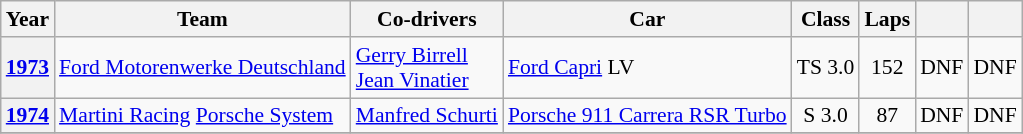<table class="wikitable" style="text-align:center; font-size:90%">
<tr>
<th>Year</th>
<th>Team</th>
<th>Co-drivers</th>
<th>Car</th>
<th>Class</th>
<th>Laps</th>
<th></th>
<th></th>
</tr>
<tr>
<th><a href='#'>1973</a></th>
<td align="left"> <a href='#'>Ford Motorenwerke Deutschland</a></td>
<td align="left"> <a href='#'>Gerry Birrell</a><br> <a href='#'>Jean Vinatier</a></td>
<td align="left"><a href='#'>Ford Capri</a> LV</td>
<td>TS 3.0</td>
<td>152</td>
<td>DNF</td>
<td>DNF</td>
</tr>
<tr>
<th><a href='#'>1974</a></th>
<td align="left"> <a href='#'>Martini Racing</a> <a href='#'>Porsche System</a></td>
<td align="left"> <a href='#'>Manfred Schurti</a></td>
<td align="left"><a href='#'>Porsche 911 Carrera RSR Turbo</a></td>
<td>S 3.0</td>
<td>87</td>
<td>DNF</td>
<td>DNF</td>
</tr>
<tr>
</tr>
</table>
